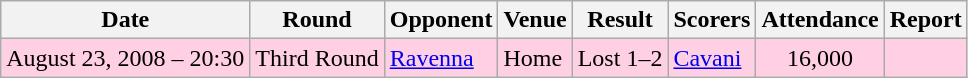<table class="wikitable">
<tr>
<th>Date</th>
<th>Round</th>
<th>Opponent</th>
<th>Venue</th>
<th>Result</th>
<th>Scorers</th>
<th>Attendance</th>
<th>Report</th>
</tr>
<tr bgcolor = "#ffd0e3">
<td>August 23, 2008 – 20:30</td>
<td align="center">Third Round</td>
<td><a href='#'>Ravenna</a></td>
<td>Home</td>
<td>Lost 1–2</td>
<td><a href='#'>Cavani</a></td>
<td align="center">16,000</td>
<td align="center"></td>
</tr>
</table>
